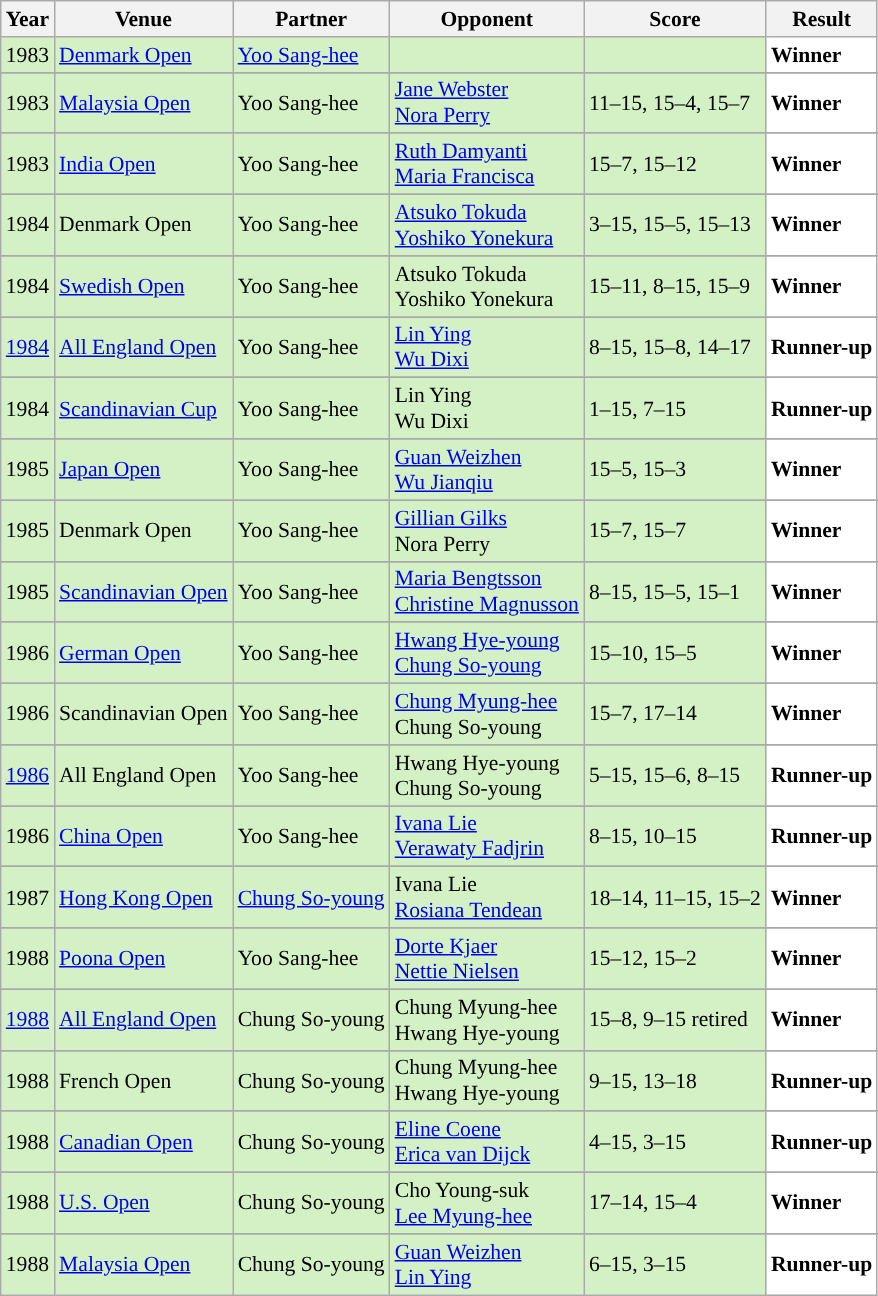<table class="sortable wikitable" style="font-size: 90%;">
<tr>
<th>Year</th>
<th>Venue</th>
<th>Partner</th>
<th>Opponent</th>
<th>Score</th>
<th>Result</th>
</tr>
<tr style="background:#D4F1C5">
<td align="center">1983</td>
<td align="left"><a href='#'>Denmark Open</a></td>
<td align="left"> <a href='#'>Yoo Sang-hee</a></td>
<td align="left"> <br></td>
<td align="left"></td>
<td style="text-align:left; background: white"> <strong>Winner</strong></td>
</tr>
<tr>
</tr>
<tr style="background:#D4F1C5">
<td align="center">1983</td>
<td align="left"><a href='#'>Malaysia Open</a></td>
<td align="left"> Yoo Sang-hee</td>
<td align="left"> <a href='#'>Jane Webster</a><br> <a href='#'>Nora Perry</a></td>
<td align="left">11–15, 15–4, 15–7</td>
<td style="text-align:left; background:white"> <strong>Winner</strong></td>
</tr>
<tr>
</tr>
<tr style="background:#D4F1C5">
<td align="center">1983</td>
<td align="left"><a href='#'>India Open</a></td>
<td align="left"> Yoo Sang-hee</td>
<td align="left"> <a href='#'>Ruth Damyanti</a><br> <a href='#'>Maria Francisca</a></td>
<td align="left">15–7, 15–12</td>
<td style="text-align:left; background:white"> <strong>Winner</strong></td>
</tr>
<tr>
</tr>
<tr style="background:#D4F1C5">
<td align="center">1984</td>
<td align="left">Denmark Open</td>
<td align="left"> Yoo Sang-hee</td>
<td align="left"> <a href='#'>Atsuko Tokuda</a><br> <a href='#'>Yoshiko Yonekura</a></td>
<td align="left">3–15, 15–5, 15–13</td>
<td style="text-align:left; background:white"> <strong>Winner</strong></td>
</tr>
<tr>
</tr>
<tr style="background:#D4F1C5">
<td align="center">1984</td>
<td align="left"><a href='#'>Swedish Open</a></td>
<td align="left"> Yoo Sang-hee</td>
<td align="left"> Atsuko Tokuda<br> Yoshiko Yonekura</td>
<td align="left">15–11, 8–15, 15–9</td>
<td style="text-align:left; background:white"> <strong>Winner</strong></td>
</tr>
<tr>
</tr>
<tr style="background:#D4F1C5">
<td align="center"><a href='#'>1984</a></td>
<td align="left"><a href='#'>All England Open</a></td>
<td align="left"> Yoo Sang-hee</td>
<td align="left"> <a href='#'>Lin Ying</a><br> <a href='#'>Wu Dixi</a></td>
<td align="left">8–15, 15–8, 14–17</td>
<td style="text-align:left; background:white"> <strong>Runner-up</strong></td>
</tr>
<tr>
</tr>
<tr style="background:#D4F1C5">
<td align="center">1984</td>
<td align="left"><a href='#'>Scandinavian Cup</a></td>
<td align="left"> Yoo Sang-hee</td>
<td align="left"> Lin Ying<br> Wu Dixi</td>
<td align="left">1–15, 7–15</td>
<td style="text-align:left; background:white"> <strong>Runner-up</strong></td>
</tr>
<tr>
</tr>
<tr style="background:#D4F1C5">
<td align="center">1985</td>
<td align="left"><a href='#'>Japan Open</a></td>
<td align="left"> Yoo Sang-hee</td>
<td align="left"> <a href='#'>Guan Weizhen</a><br> <a href='#'>Wu Jianqiu</a></td>
<td align="left">15–5, 15–3</td>
<td style="text-align:left; background:white"> <strong>Winner</strong></td>
</tr>
<tr>
</tr>
<tr style="background:#D4F1C5">
<td align="center">1985</td>
<td align="left">Denmark Open</td>
<td align="left"> Yoo Sang-hee</td>
<td align="left"> <a href='#'>Gillian Gilks</a><br> Nora Perry</td>
<td align="left">15–7, 15–7</td>
<td style="text-align:left; background:white"> <strong>Winner</strong></td>
</tr>
<tr>
</tr>
<tr style="background:#D4F1C5">
<td align="center">1985</td>
<td align="left"><a href='#'>Scandinavian Open</a></td>
<td align="left"> Yoo Sang-hee</td>
<td align="left"> <a href='#'>Maria Bengtsson</a><br> <a href='#'>Christine Magnusson</a></td>
<td align="left">8–15, 15–5, 15–1</td>
<td style="text-align:left; background:white"> <strong>Winner</strong></td>
</tr>
<tr>
</tr>
<tr style="background:#D4F1C5">
<td align="center">1986</td>
<td align="left"><a href='#'>German Open</a></td>
<td align="left"> Yoo Sang-hee</td>
<td align="left"> <a href='#'>Hwang Hye-young</a><br> <a href='#'>Chung So-young</a></td>
<td align="left">15–10, 15–5</td>
<td style="text-align:left; background:white"> <strong>Winner</strong></td>
</tr>
<tr>
</tr>
<tr style="background:#D4F1C5">
<td align="center">1986</td>
<td align="left">Scandinavian Open</td>
<td align="left"> Yoo Sang-hee</td>
<td align="left"> <a href='#'>Chung Myung-hee</a><br> Chung So-young</td>
<td align="left">15–7, 17–14</td>
<td style="text-align:left; background:white"> <strong>Winner</strong></td>
</tr>
<tr>
</tr>
<tr style="background:#D4F1C5">
<td align="center"><a href='#'>1986</a></td>
<td align="left">All England Open</td>
<td align="left"> Yoo Sang-hee</td>
<td align="left"> Hwang Hye-young<br> Chung So-young</td>
<td align="left">5–15, 15–6, 8–15</td>
<td style="text-align:left; background:white"> <strong>Runner-up</strong></td>
</tr>
<tr>
</tr>
<tr style="background:#D4F1C5">
<td align="center">1986</td>
<td align="left"><a href='#'>China Open</a></td>
<td align="left"> Yoo Sang-hee</td>
<td align="left"> <a href='#'>Ivana Lie</a><br> <a href='#'>Verawaty Fadjrin</a></td>
<td align="left">8–15, 10–15</td>
<td style="text-align:left; background:white"> <strong>Runner-up</strong></td>
</tr>
<tr>
</tr>
<tr style="background:#D4F1C5">
<td align="center">1987</td>
<td align="left"><a href='#'>Hong Kong Open</a></td>
<td align="left"> <a href='#'>Chung So-young</a></td>
<td align="left"> Ivana Lie <br>  <a href='#'>Rosiana Tendean</a></td>
<td align="left">18–14, 11–15, 15–2</td>
<td style="text-align:left; background:white"> <strong>Winner</strong></td>
</tr>
<tr>
</tr>
<tr style="background:#D4F1C5">
<td align="center">1988</td>
<td align="left"><a href='#'>Poona Open</a></td>
<td align="left"> Yoo Sang-hee</td>
<td align="left"> <a href='#'>Dorte Kjaer</a><br> <a href='#'>Nettie Nielsen</a></td>
<td align="left">15–12, 15–2</td>
<td style="text-align:left; background:white"> <strong>Winner</strong></td>
</tr>
<tr>
</tr>
<tr style="background:#D4F1C5">
<td align="center"><a href='#'>1988</a></td>
<td align="left"><a href='#'>All England Open</a></td>
<td align="left"> Chung So-young</td>
<td align="left"> Chung Myung-hee <br>  Hwang Hye-young</td>
<td align="left">15–8, 9–15 retired</td>
<td style="text-align:left; background:white"> <strong>Winner</strong></td>
</tr>
<tr>
</tr>
<tr style="background:#D4F1C5">
<td align="center">1988</td>
<td align="left">French Open</td>
<td align="left"> Chung So-young</td>
<td align="left"> Chung Myung-hee <br>  Hwang Hye-young</td>
<td align="left">9–15, 13–18</td>
<td style="text-align:left; background:white"> <strong>Runner-up</strong></td>
</tr>
<tr>
</tr>
<tr style="background:#D4F1C5">
<td align="center">1988</td>
<td align="left"><a href='#'>Canadian Open</a></td>
<td align="left"> Chung So-young</td>
<td align="left"> <a href='#'>Eline Coene</a> <br>  <a href='#'>Erica van Dijck</a></td>
<td align="left">4–15, 3–15</td>
<td style="text-align:left; background:white"> <strong>Runner-up</strong></td>
</tr>
<tr>
</tr>
<tr style="background:#D4F1C5">
<td align="center">1988</td>
<td align="left"><a href='#'>U.S. Open</a></td>
<td align="left"> Chung So-young</td>
<td align="left"> Cho Young-suk <br>  <a href='#'>Lee Myung-hee</a></td>
<td align="left">17–14, 15–4</td>
<td style="text-align:left; background:white"> <strong>Winner</strong></td>
</tr>
<tr>
</tr>
<tr style="background:#D4F1C5">
<td align="center">1988</td>
<td align="left"><a href='#'>Malaysia Open</a></td>
<td align="left"> Chung So-young</td>
<td align="left"> <a href='#'>Guan Weizhen</a> <br>  <a href='#'>Lin Ying</a></td>
<td align="left">6–15, 3–15</td>
<td style="text-align:left; background:white"> <strong>Runner-up</strong></td>
</tr>
</table>
